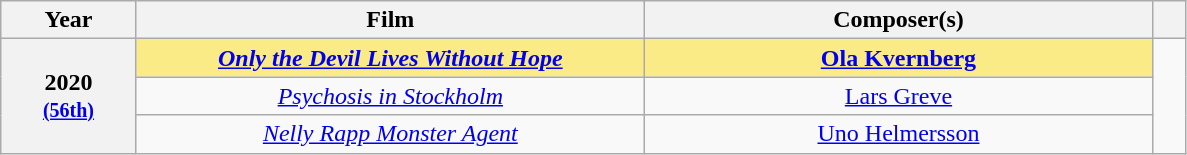<table class="wikitable" style="text-align:center;">
<tr>
<th scope="col" style="width:8%;">Year</th>
<th scope="col" style="width:30%;">Film</th>
<th scope="col" style="width:30%;">Composer(s)</th>
<th scope="col" style="width:2%;" class="unsortable"></th>
</tr>
<tr>
<th scope="row" rowspan=3 style="text-align:center"><strong>2020</strong><br><small><a href='#'>(56th)</a></small></th>
<td style="background:#FAEB86"><strong><em><a href='#'>Only the Devil Lives Without Hope</a></em></strong></td>
<td style="background:#FAEB86"><strong><a href='#'>Ola Kvernberg</a></strong></td>
<td rowspan="3"></td>
</tr>
<tr>
<td><em><a href='#'>Psychosis in Stockholm</a></em></td>
<td><a href='#'>Lars Greve</a></td>
</tr>
<tr>
<td><em><a href='#'>Nelly Rapp Monster Agent</a></em></td>
<td><a href='#'>Uno Helmersson</a></td>
</tr>
</table>
